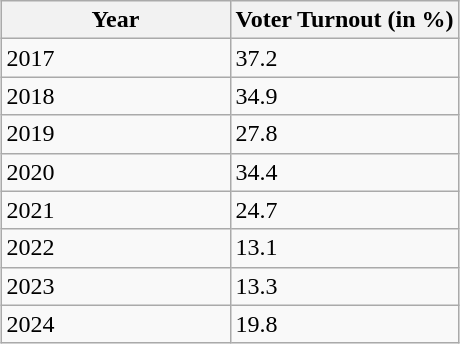<table class="wikitable" style="margin-left: auto; margin-right: auto; border: none;">
<tr>
<th scope=col style="width: 50%;">Year</th>
<th scope=col style="width: 50%;">Voter Turnout (in %)</th>
</tr>
<tr>
<td>2017</td>
<td>37.2</td>
</tr>
<tr>
<td>2018</td>
<td>34.9</td>
</tr>
<tr>
<td>2019</td>
<td>27.8</td>
</tr>
<tr>
<td>2020</td>
<td>34.4</td>
</tr>
<tr>
<td>2021</td>
<td>24.7</td>
</tr>
<tr>
<td>2022</td>
<td>13.1</td>
</tr>
<tr>
<td>2023</td>
<td>13.3</td>
</tr>
<tr>
<td>2024</td>
<td>19.8</td>
</tr>
</table>
